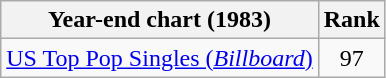<table class="wikitable sortable">
<tr>
<th>Year-end chart (1983)</th>
<th>Rank</th>
</tr>
<tr>
<td><a href='#'>US Top Pop Singles (<em>Billboard</em>)</a></td>
<td align="center">97</td>
</tr>
</table>
